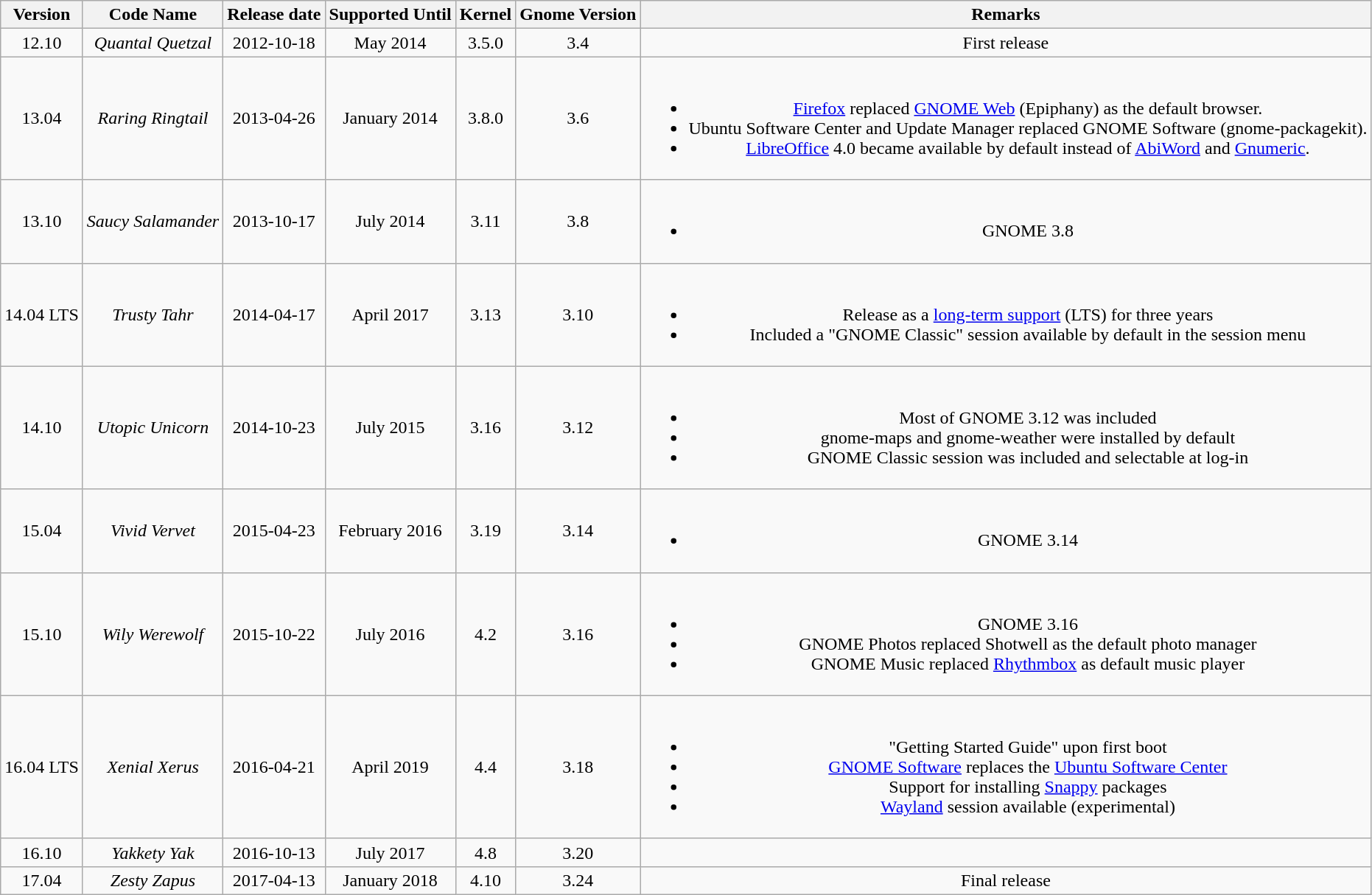<table class=wikitable style=text-align:center>
<tr>
<th>Version</th>
<th>Code Name</th>
<th>Release date</th>
<th>Supported Until</th>
<th>Kernel</th>
<th>Gnome Version</th>
<th>Remarks</th>
</tr>
<tr>
<td>12.10</td>
<td><em>Quantal Quetzal</em></td>
<td>2012-10-18</td>
<td>May 2014</td>
<td>3.5.0</td>
<td>3.4</td>
<td>First release</td>
</tr>
<tr>
<td>13.04</td>
<td><em>Raring Ringtail</em></td>
<td>2013-04-26</td>
<td>January 2014</td>
<td>3.8.0</td>
<td>3.6</td>
<td><br><ul><li><a href='#'>Firefox</a> replaced <a href='#'>GNOME Web</a> (Epiphany) as the default browser.</li><li>Ubuntu Software Center and Update Manager replaced GNOME Software (gnome-packagekit).</li><li><a href='#'>LibreOffice</a> 4.0 became available by default instead of <a href='#'>AbiWord</a> and <a href='#'>Gnumeric</a>.</li></ul></td>
</tr>
<tr>
<td>13.10</td>
<td><em>Saucy Salamander</em></td>
<td>2013-10-17</td>
<td>July 2014</td>
<td>3.11</td>
<td>3.8</td>
<td><br><ul><li>GNOME 3.8</li></ul></td>
</tr>
<tr>
<td>14.04 LTS</td>
<td><em>Trusty Tahr</em></td>
<td>2014-04-17</td>
<td>April 2017</td>
<td>3.13</td>
<td>3.10</td>
<td><br><ul><li>Release as a <a href='#'>long-term support</a> (LTS) for three years</li><li>Included a "GNOME Classic" session available by default in the session menu</li></ul></td>
</tr>
<tr>
<td>14.10</td>
<td><em>Utopic Unicorn</em></td>
<td>2014-10-23</td>
<td>July 2015</td>
<td>3.16</td>
<td>3.12</td>
<td><br><ul><li>Most of GNOME 3.12 was included</li><li>gnome-maps and gnome-weather were installed by default</li><li>GNOME Classic session was included and selectable at log-in</li></ul></td>
</tr>
<tr>
<td>15.04</td>
<td><em>Vivid Vervet</em></td>
<td>2015-04-23</td>
<td>February 2016</td>
<td>3.19</td>
<td>3.14</td>
<td><br><ul><li>GNOME 3.14</li></ul></td>
</tr>
<tr>
<td>15.10</td>
<td><em>Wily Werewolf</em></td>
<td>2015-10-22</td>
<td>July 2016</td>
<td>4.2</td>
<td>3.16</td>
<td><br><ul><li>GNOME 3.16</li><li>GNOME Photos replaced Shotwell as the default photo manager</li><li>GNOME Music replaced <a href='#'>Rhythmbox</a> as default music player</li></ul></td>
</tr>
<tr>
<td>16.04 LTS</td>
<td><em>Xenial Xerus</em></td>
<td>2016-04-21</td>
<td>April 2019</td>
<td>4.4</td>
<td>3.18</td>
<td><br><ul><li>"Getting Started Guide" upon first boot</li><li><a href='#'>GNOME Software</a> replaces the <a href='#'>Ubuntu Software Center</a></li><li>Support for installing <a href='#'>Snappy</a> packages</li><li><a href='#'>Wayland</a> session available (experimental)</li></ul></td>
</tr>
<tr>
<td>16.10</td>
<td><em>Yakkety Yak</em></td>
<td>2016-10-13</td>
<td>July 2017</td>
<td>4.8</td>
<td>3.20</td>
<td></td>
</tr>
<tr>
<td>17.04</td>
<td><em>Zesty Zapus</em></td>
<td>2017-04-13</td>
<td>January 2018</td>
<td>4.10</td>
<td>3.24</td>
<td>Final release</td>
</tr>
</table>
